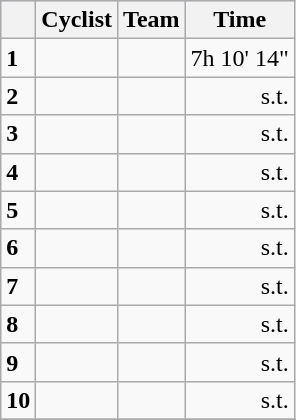<table class="wikitable">
<tr style="background:#ccccff;">
<th></th>
<th>Cyclist</th>
<th>Team</th>
<th>Time</th>
</tr>
<tr>
<td><strong>1</strong></td>
<td></td>
<td></td>
<td align=right>7h 10' 14"</td>
</tr>
<tr>
<td><strong>2</strong></td>
<td></td>
<td></td>
<td align=right>s.t.</td>
</tr>
<tr>
<td><strong>3</strong></td>
<td></td>
<td></td>
<td align=right>s.t.</td>
</tr>
<tr>
<td><strong>4</strong></td>
<td></td>
<td></td>
<td align=right>s.t.</td>
</tr>
<tr>
<td><strong>5</strong></td>
<td></td>
<td></td>
<td align=right>s.t.</td>
</tr>
<tr>
<td><strong>6</strong></td>
<td></td>
<td></td>
<td align=right>s.t.</td>
</tr>
<tr>
<td><strong>7</strong></td>
<td></td>
<td></td>
<td align=right>s.t.</td>
</tr>
<tr>
<td><strong>8</strong></td>
<td></td>
<td></td>
<td align=right>s.t.</td>
</tr>
<tr>
<td><strong>9</strong></td>
<td></td>
<td></td>
<td align=right>s.t.</td>
</tr>
<tr>
<td><strong>10</strong></td>
<td></td>
<td></td>
<td align=right>s.t.</td>
</tr>
<tr>
</tr>
</table>
